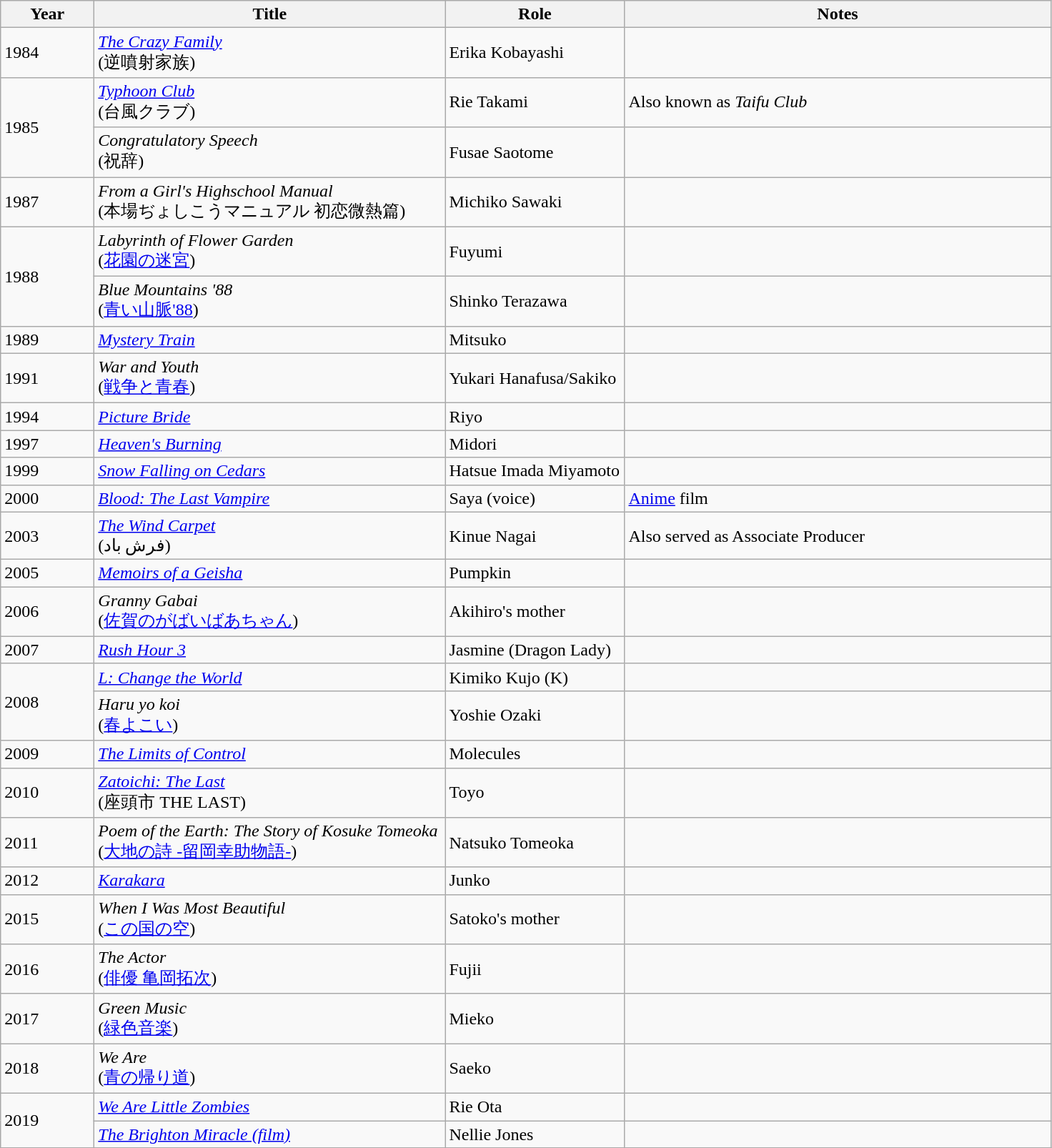<table class="wikitable">
<tr>
<th width="80">Year</th>
<th width="320">Title</th>
<th width="160">Role</th>
<th width="390">Notes</th>
</tr>
<tr>
<td>1984</td>
<td><em><a href='#'>The Crazy Family</a></em><br>(逆噴射家族)</td>
<td>Erika Kobayashi</td>
<td></td>
</tr>
<tr>
<td rowspan="2">1985</td>
<td><em><a href='#'>Typhoon Club</a></em><br>(台風クラブ)</td>
<td>Rie Takami</td>
<td>Also known as <em>Taifu Club</em></td>
</tr>
<tr>
<td><em>Congratulatory Speech</em><br>(祝辞)</td>
<td>Fusae Saotome</td>
<td></td>
</tr>
<tr>
<td>1987</td>
<td><em>From a Girl's Highschool Manual</em><br>(本場ぢょしこうマニュアル 初恋微熱篇)</td>
<td>Michiko Sawaki</td>
<td></td>
</tr>
<tr>
<td rowspan="2">1988</td>
<td><em>Labyrinth of Flower Garden</em><br>(<a href='#'>花園の迷宮</a>)</td>
<td>Fuyumi</td>
<td></td>
</tr>
<tr>
<td><em>Blue Mountains '88</em><br>(<a href='#'>青い山脈'88</a>)</td>
<td>Shinko Terazawa</td>
<td></td>
</tr>
<tr>
<td>1989</td>
<td><em><a href='#'>Mystery Train</a></em></td>
<td>Mitsuko</td>
<td></td>
</tr>
<tr>
<td>1991</td>
<td><em>War and Youth</em><br>(<a href='#'>戦争と青春</a>)</td>
<td>Yukari Hanafusa/Sakiko</td>
<td></td>
</tr>
<tr>
<td>1994</td>
<td><em><a href='#'>Picture Bride</a></em></td>
<td>Riyo</td>
<td></td>
</tr>
<tr>
<td>1997</td>
<td><em><a href='#'>Heaven's Burning</a></em></td>
<td>Midori</td>
<td></td>
</tr>
<tr>
<td>1999</td>
<td><em><a href='#'>Snow Falling on Cedars</a></em></td>
<td>Hatsue Imada Miyamoto</td>
<td></td>
</tr>
<tr>
<td>2000</td>
<td><em><a href='#'>Blood: The Last Vampire</a></em></td>
<td>Saya (voice)</td>
<td><a href='#'>Anime</a> film</td>
</tr>
<tr>
<td>2003</td>
<td><em><a href='#'>The Wind Carpet</a></em><br>(فرش باد)</td>
<td>Kinue Nagai</td>
<td>Also served as Associate Producer</td>
</tr>
<tr>
<td>2005</td>
<td><em><a href='#'>Memoirs of a Geisha</a></em></td>
<td>Pumpkin</td>
<td></td>
</tr>
<tr>
<td>2006</td>
<td><em>Granny Gabai</em><br>(<a href='#'>佐賀のがばいばあちゃん</a>)</td>
<td>Akihiro's mother</td>
<td></td>
</tr>
<tr>
<td>2007</td>
<td><em><a href='#'>Rush Hour 3</a></em></td>
<td>Jasmine (Dragon Lady)</td>
<td></td>
</tr>
<tr>
<td rowspan="2">2008</td>
<td><em><a href='#'>L: Change the World</a></em></td>
<td>Kimiko Kujo (K)</td>
<td></td>
</tr>
<tr>
<td><em>Haru yo koi</em><br>(<a href='#'>春よこい</a>)</td>
<td>Yoshie Ozaki</td>
<td></td>
</tr>
<tr>
<td>2009</td>
<td><em><a href='#'>The Limits of Control</a></em></td>
<td>Molecules</td>
<td></td>
</tr>
<tr>
<td>2010</td>
<td><em><a href='#'>Zatoichi: The Last</a></em><br>(座頭市 THE LAST)</td>
<td>Toyo</td>
<td></td>
</tr>
<tr>
<td>2011</td>
<td><em>Poem of the Earth: The Story of Kosuke Tomeoka</em><br>(<a href='#'>大地の詩 -留岡幸助物語-</a>)</td>
<td>Natsuko Tomeoka</td>
<td></td>
</tr>
<tr>
<td>2012</td>
<td><em><a href='#'>Karakara</a></em></td>
<td>Junko</td>
<td></td>
</tr>
<tr>
<td>2015</td>
<td><em>When I Was Most Beautiful</em><br>(<a href='#'>この国の空</a>)</td>
<td>Satoko's mother</td>
<td></td>
</tr>
<tr>
<td>2016</td>
<td><em>The Actor</em><br>(<a href='#'>俳優 亀岡拓次</a>)</td>
<td>Fujii</td>
<td></td>
</tr>
<tr>
<td>2017</td>
<td><em>Green Music</em><br>(<a href='#'>緑色音楽</a>)</td>
<td>Mieko</td>
<td></td>
</tr>
<tr>
<td>2018</td>
<td><em>We Are</em><br>(<a href='#'>青の帰り道</a>)</td>
<td>Saeko</td>
<td></td>
</tr>
<tr>
<td rowspan="2">2019</td>
<td><em><a href='#'>We Are Little Zombies</a></em></td>
<td>Rie Ota</td>
<td></td>
</tr>
<tr>
<td><em><a href='#'>The Brighton Miracle (film)</a></em></td>
<td>Nellie Jones</td>
<td></td>
</tr>
<tr>
</tr>
</table>
